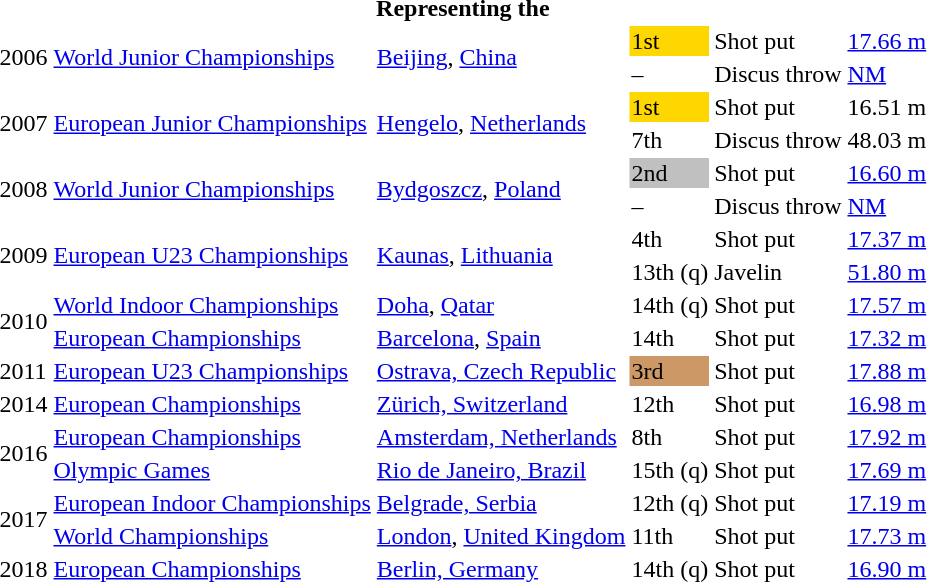<table>
<tr>
<th colspan="6">Representing the </th>
</tr>
<tr>
<td rowspan=2>2006</td>
<td rowspan=2><a href='#'>World Junior Championships</a></td>
<td rowspan=2><a href='#'>Beijing</a>, <a href='#'>China</a></td>
<td bgcolor=gold>1st</td>
<td>Shot put</td>
<td><a href='#'>17.66 m</a></td>
</tr>
<tr>
<td>–</td>
<td>Discus throw</td>
<td><a href='#'>NM</a></td>
</tr>
<tr>
<td rowspan=2>2007</td>
<td rowspan=2><a href='#'>European Junior Championships</a></td>
<td rowspan=2><a href='#'>Hengelo</a>, <a href='#'>Netherlands</a></td>
<td bgcolor=gold>1st</td>
<td>Shot put</td>
<td>16.51 m</td>
</tr>
<tr>
<td>7th</td>
<td>Discus throw</td>
<td>48.03 m</td>
</tr>
<tr>
<td rowspan=2>2008</td>
<td rowspan=2><a href='#'>World Junior Championships</a></td>
<td rowspan=2><a href='#'>Bydgoszcz</a>, <a href='#'>Poland</a></td>
<td bgcolor=silver>2nd</td>
<td>Shot put</td>
<td><a href='#'>16.60 m</a></td>
</tr>
<tr>
<td>–</td>
<td>Discus throw</td>
<td><a href='#'>NM</a></td>
</tr>
<tr>
<td rowspan=2>2009</td>
<td rowspan=2><a href='#'>European U23 Championships</a></td>
<td rowspan=2><a href='#'>Kaunas</a>, <a href='#'>Lithuania</a></td>
<td>4th</td>
<td>Shot put</td>
<td><a href='#'>17.37 m</a></td>
</tr>
<tr>
<td>13th (q)</td>
<td>Javelin</td>
<td><a href='#'>51.80 m</a></td>
</tr>
<tr>
<td rowspan=2>2010</td>
<td><a href='#'>World Indoor Championships</a></td>
<td><a href='#'>Doha</a>, <a href='#'>Qatar</a></td>
<td>14th (q)</td>
<td>Shot put</td>
<td><a href='#'>17.57 m</a></td>
</tr>
<tr>
<td><a href='#'>European Championships</a></td>
<td><a href='#'>Barcelona</a>, <a href='#'>Spain</a></td>
<td>14th</td>
<td>Shot put</td>
<td><a href='#'>17.32 m</a></td>
</tr>
<tr>
<td>2011</td>
<td><a href='#'>European U23 Championships</a></td>
<td><a href='#'>Ostrava, Czech Republic</a></td>
<td bgcolor=cc9966>3rd</td>
<td>Shot put</td>
<td><a href='#'>17.88 m</a></td>
</tr>
<tr>
<td>2014</td>
<td><a href='#'>European Championships</a></td>
<td><a href='#'>Zürich, Switzerland</a></td>
<td>12th</td>
<td>Shot put</td>
<td><a href='#'>16.98 m</a></td>
</tr>
<tr>
<td rowspan=2>2016</td>
<td><a href='#'>European Championships</a></td>
<td><a href='#'>Amsterdam, Netherlands</a></td>
<td>8th</td>
<td>Shot put</td>
<td><a href='#'>17.92 m</a></td>
</tr>
<tr>
<td><a href='#'>Olympic Games</a></td>
<td><a href='#'>Rio de Janeiro, Brazil</a></td>
<td>15th (q)</td>
<td>Shot put</td>
<td><a href='#'>17.69 m</a></td>
</tr>
<tr>
<td rowspan=2>2017</td>
<td><a href='#'>European Indoor Championships</a></td>
<td><a href='#'>Belgrade, Serbia</a></td>
<td>12th (q)</td>
<td>Shot put</td>
<td><a href='#'>17.19 m</a></td>
</tr>
<tr>
<td><a href='#'>World Championships</a></td>
<td><a href='#'>London</a>, <a href='#'>United Kingdom</a></td>
<td>11th</td>
<td>Shot put</td>
<td><a href='#'>17.73 m</a></td>
</tr>
<tr>
<td>2018</td>
<td><a href='#'>European Championships</a></td>
<td><a href='#'>Berlin, Germany</a></td>
<td>14th (q)</td>
<td>Shot put</td>
<td><a href='#'>16.90 m</a></td>
</tr>
</table>
